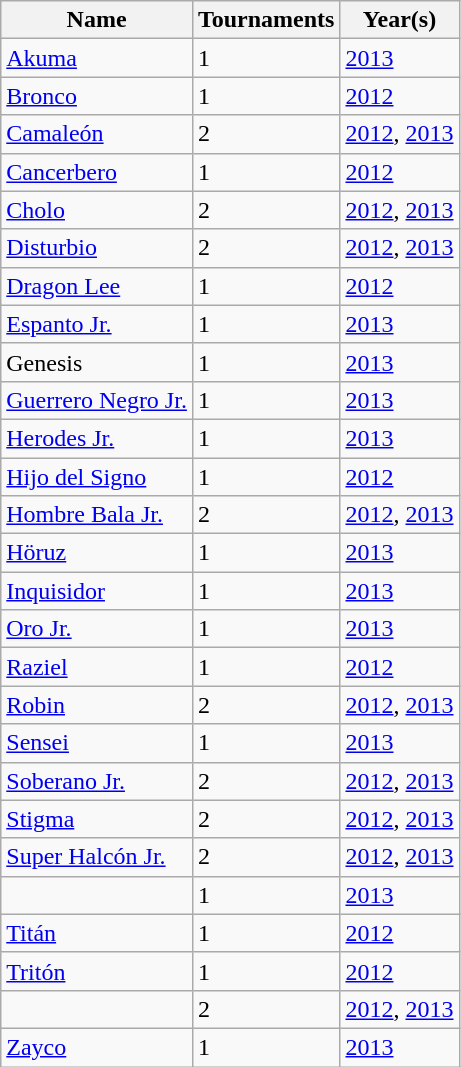<table class="wikitable sortable">
<tr>
<th>Name</th>
<th>Tournaments</th>
<th>Year(s)</th>
</tr>
<tr>
<td><a href='#'>Akuma</a></td>
<td>1</td>
<td><a href='#'>2013</a></td>
</tr>
<tr>
<td><a href='#'>Bronco</a></td>
<td>1</td>
<td><a href='#'>2012</a></td>
</tr>
<tr>
<td><a href='#'>Camaleón</a></td>
<td>2</td>
<td><a href='#'>2012</a>, <a href='#'>2013</a></td>
</tr>
<tr>
<td><a href='#'>Cancerbero</a></td>
<td>1</td>
<td><a href='#'>2012</a></td>
</tr>
<tr>
<td><a href='#'>Cholo</a></td>
<td>2</td>
<td><a href='#'>2012</a>, <a href='#'>2013</a></td>
</tr>
<tr>
<td><a href='#'>Disturbio</a></td>
<td>2</td>
<td><a href='#'>2012</a>, <a href='#'>2013</a></td>
</tr>
<tr>
<td><a href='#'>Dragon Lee</a></td>
<td>1</td>
<td><a href='#'>2012</a></td>
</tr>
<tr>
<td><a href='#'>Espanto Jr.</a></td>
<td>1</td>
<td><a href='#'>2013</a></td>
</tr>
<tr>
<td>Genesis</td>
<td>1</td>
<td><a href='#'>2013</a></td>
</tr>
<tr>
<td><a href='#'>Guerrero Negro Jr.</a></td>
<td>1</td>
<td><a href='#'>2013</a></td>
</tr>
<tr>
<td><a href='#'>Herodes Jr.</a></td>
<td>1</td>
<td><a href='#'>2013</a></td>
</tr>
<tr>
<td><a href='#'>Hijo del Signo</a></td>
<td>1</td>
<td><a href='#'>2012</a></td>
</tr>
<tr>
<td><a href='#'>Hombre Bala Jr.</a></td>
<td>2</td>
<td><a href='#'>2012</a>, <a href='#'>2013</a></td>
</tr>
<tr>
<td><a href='#'>Höruz</a></td>
<td>1</td>
<td><a href='#'>2013</a></td>
</tr>
<tr>
<td><a href='#'>Inquisidor</a></td>
<td>1</td>
<td><a href='#'>2013</a></td>
</tr>
<tr>
<td><a href='#'>Oro Jr.</a></td>
<td>1</td>
<td><a href='#'>2013</a></td>
</tr>
<tr>
<td><a href='#'>Raziel</a></td>
<td>1</td>
<td><a href='#'>2012</a></td>
</tr>
<tr>
<td><a href='#'>Robin</a></td>
<td>2</td>
<td><a href='#'>2012</a>, <a href='#'>2013</a></td>
</tr>
<tr>
<td><a href='#'>Sensei</a></td>
<td>1</td>
<td><a href='#'>2013</a></td>
</tr>
<tr>
<td><a href='#'>Soberano Jr.</a></td>
<td>2</td>
<td><a href='#'>2012</a>, <a href='#'>2013</a></td>
</tr>
<tr>
<td><a href='#'>Stigma</a></td>
<td>2</td>
<td><a href='#'>2012</a>, <a href='#'>2013</a></td>
</tr>
<tr>
<td><a href='#'>Super Halcón Jr.</a></td>
<td>2</td>
<td><a href='#'>2012</a>, <a href='#'>2013</a></td>
</tr>
<tr>
<td></td>
<td>1</td>
<td><a href='#'>2013</a></td>
</tr>
<tr>
<td><a href='#'>Titán</a></td>
<td>1</td>
<td><a href='#'>2012</a></td>
</tr>
<tr>
<td><a href='#'>Tritón</a></td>
<td>1</td>
<td><a href='#'>2012</a></td>
</tr>
<tr>
<td></td>
<td>2</td>
<td><a href='#'>2012</a>, <a href='#'>2013</a></td>
</tr>
<tr>
<td><a href='#'>Zayco</a></td>
<td>1</td>
<td><a href='#'>2013</a></td>
</tr>
</table>
